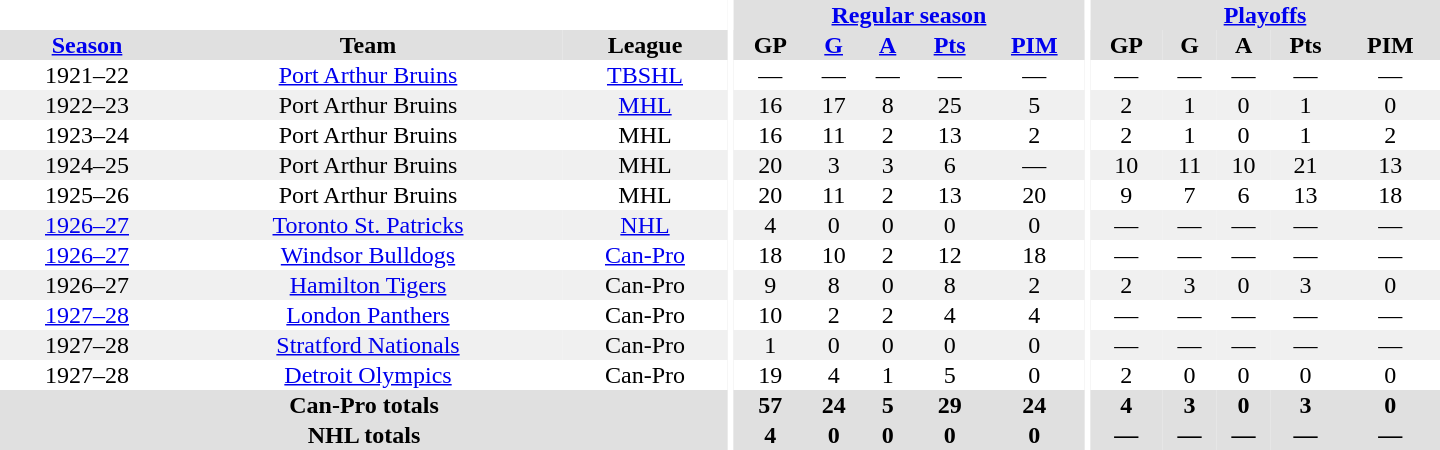<table border="0" cellpadding="1" cellspacing="0" style="text-align:center; width:60em">
<tr bgcolor="#e0e0e0">
<th colspan="3" bgcolor="#ffffff"></th>
<th rowspan="100" bgcolor="#ffffff"></th>
<th colspan="5"><a href='#'>Regular season</a></th>
<th rowspan="100" bgcolor="#ffffff"></th>
<th colspan="5"><a href='#'>Playoffs</a></th>
</tr>
<tr bgcolor="#e0e0e0">
<th><a href='#'>Season</a></th>
<th>Team</th>
<th>League</th>
<th>GP</th>
<th><a href='#'>G</a></th>
<th><a href='#'>A</a></th>
<th><a href='#'>Pts</a></th>
<th><a href='#'>PIM</a></th>
<th>GP</th>
<th>G</th>
<th>A</th>
<th>Pts</th>
<th>PIM</th>
</tr>
<tr>
<td>1921–22</td>
<td><a href='#'>Port Arthur Bruins</a></td>
<td><a href='#'>TBSHL</a></td>
<td>—</td>
<td>—</td>
<td>—</td>
<td>—</td>
<td>—</td>
<td>—</td>
<td>—</td>
<td>—</td>
<td>—</td>
<td>—</td>
</tr>
<tr bgcolor="#f0f0f0">
<td>1922–23</td>
<td>Port Arthur Bruins</td>
<td><a href='#'>MHL</a></td>
<td>16</td>
<td>17</td>
<td>8</td>
<td>25</td>
<td>5</td>
<td>2</td>
<td>1</td>
<td>0</td>
<td>1</td>
<td>0</td>
</tr>
<tr>
<td>1923–24</td>
<td>Port Arthur Bruins</td>
<td>MHL</td>
<td>16</td>
<td>11</td>
<td>2</td>
<td>13</td>
<td>2</td>
<td>2</td>
<td>1</td>
<td>0</td>
<td>1</td>
<td>2</td>
</tr>
<tr bgcolor="#f0f0f0">
<td>1924–25</td>
<td>Port Arthur Bruins</td>
<td>MHL</td>
<td>20</td>
<td>3</td>
<td>3</td>
<td>6</td>
<td>—</td>
<td>10</td>
<td>11</td>
<td>10</td>
<td>21</td>
<td>13</td>
</tr>
<tr>
<td>1925–26</td>
<td>Port Arthur Bruins</td>
<td>MHL</td>
<td>20</td>
<td>11</td>
<td>2</td>
<td>13</td>
<td>20</td>
<td>9</td>
<td>7</td>
<td>6</td>
<td>13</td>
<td>18</td>
</tr>
<tr bgcolor="#f0f0f0">
<td><a href='#'>1926–27</a></td>
<td><a href='#'>Toronto St. Patricks</a></td>
<td><a href='#'>NHL</a></td>
<td>4</td>
<td>0</td>
<td>0</td>
<td>0</td>
<td>0</td>
<td>—</td>
<td>—</td>
<td>—</td>
<td>—</td>
<td>—</td>
</tr>
<tr>
<td><a href='#'>1926–27</a></td>
<td><a href='#'>Windsor Bulldogs</a></td>
<td><a href='#'>Can-Pro</a></td>
<td>18</td>
<td>10</td>
<td>2</td>
<td>12</td>
<td>18</td>
<td>—</td>
<td>—</td>
<td>—</td>
<td>—</td>
<td>—</td>
</tr>
<tr bgcolor="#f0f0f0">
<td>1926–27</td>
<td><a href='#'>Hamilton Tigers</a></td>
<td>Can-Pro</td>
<td>9</td>
<td>8</td>
<td>0</td>
<td>8</td>
<td>2</td>
<td>2</td>
<td>3</td>
<td>0</td>
<td>3</td>
<td>0</td>
</tr>
<tr>
<td><a href='#'>1927–28</a></td>
<td><a href='#'>London Panthers</a></td>
<td>Can-Pro</td>
<td>10</td>
<td>2</td>
<td>2</td>
<td>4</td>
<td>4</td>
<td>—</td>
<td>—</td>
<td>—</td>
<td>—</td>
<td>—</td>
</tr>
<tr bgcolor="#f0f0f0">
<td>1927–28</td>
<td><a href='#'>Stratford Nationals</a></td>
<td>Can-Pro</td>
<td>1</td>
<td>0</td>
<td>0</td>
<td>0</td>
<td>0</td>
<td>—</td>
<td>—</td>
<td>—</td>
<td>—</td>
<td>—</td>
</tr>
<tr>
<td>1927–28</td>
<td><a href='#'>Detroit Olympics</a></td>
<td>Can-Pro</td>
<td>19</td>
<td>4</td>
<td>1</td>
<td>5</td>
<td>0</td>
<td>2</td>
<td>0</td>
<td>0</td>
<td>0</td>
<td>0</td>
</tr>
<tr bgcolor="#e0e0e0">
<th colspan="3">Can-Pro totals</th>
<th>57</th>
<th>24</th>
<th>5</th>
<th>29</th>
<th>24</th>
<th>4</th>
<th>3</th>
<th>0</th>
<th>3</th>
<th>0</th>
</tr>
<tr bgcolor="#e0e0e0">
<th colspan="3">NHL totals</th>
<th>4</th>
<th>0</th>
<th>0</th>
<th>0</th>
<th>0</th>
<th>—</th>
<th>—</th>
<th>—</th>
<th>—</th>
<th>—</th>
</tr>
</table>
